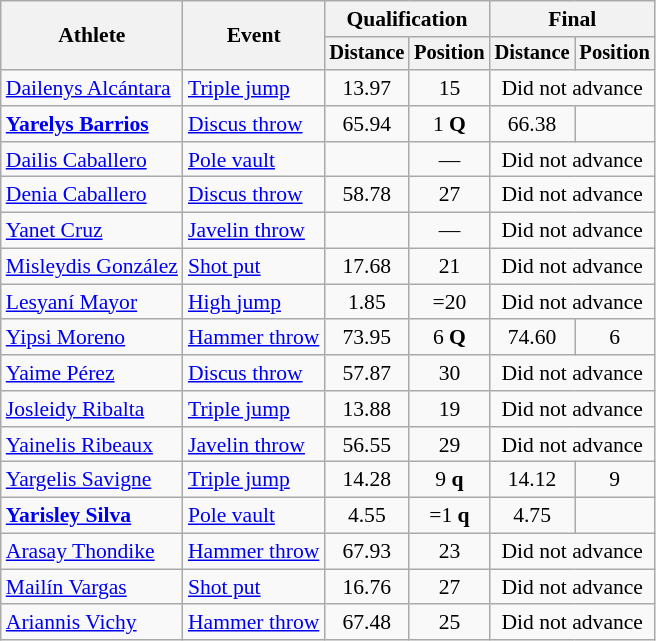<table class=wikitable style="font-size:90%">
<tr>
<th rowspan="2">Athlete</th>
<th rowspan="2">Event</th>
<th colspan="2">Qualification</th>
<th colspan="2">Final</th>
</tr>
<tr style="font-size:95%">
<th>Distance</th>
<th>Position</th>
<th>Distance</th>
<th>Position</th>
</tr>
<tr align=center>
<td align=left><a href='#'>Dailenys Alcántara</a></td>
<td align=left><a href='#'>Triple jump</a></td>
<td>13.97</td>
<td>15</td>
<td colspan=2>Did not advance</td>
</tr>
<tr align=center>
<td align=left><strong><a href='#'>Yarelys Barrios</a></strong></td>
<td align=left><a href='#'>Discus throw</a></td>
<td>65.94</td>
<td>1 <strong>Q</strong></td>
<td>66.38</td>
<td></td>
</tr>
<tr align=center>
<td align=left><a href='#'>Dailis Caballero</a></td>
<td align=left><a href='#'>Pole vault</a></td>
<td></td>
<td>—</td>
<td colspan=2>Did not advance</td>
</tr>
<tr align=center>
<td align=left><a href='#'>Denia Caballero</a></td>
<td align=left><a href='#'>Discus throw</a></td>
<td>58.78</td>
<td>27</td>
<td colspan=2>Did not advance</td>
</tr>
<tr align=center>
<td align=left><a href='#'>Yanet Cruz</a></td>
<td align=left><a href='#'>Javelin throw</a></td>
<td></td>
<td>—</td>
<td colspan=2>Did not advance</td>
</tr>
<tr align=center>
<td align=left><a href='#'>Misleydis González</a></td>
<td align=left><a href='#'>Shot put</a></td>
<td>17.68</td>
<td>21</td>
<td colspan=2>Did not advance</td>
</tr>
<tr align=center>
<td align=left><a href='#'>Lesyaní Mayor</a></td>
<td align=left><a href='#'>High jump</a></td>
<td>1.85</td>
<td>=20</td>
<td colspan=2>Did not advance</td>
</tr>
<tr align=center>
<td align=left><a href='#'>Yipsi Moreno</a></td>
<td align=left><a href='#'>Hammer throw</a></td>
<td>73.95</td>
<td>6 <strong>Q</strong></td>
<td>74.60</td>
<td>6</td>
</tr>
<tr align=center>
<td align=left><a href='#'>Yaime Pérez</a></td>
<td align=left><a href='#'>Discus throw</a></td>
<td>57.87</td>
<td>30</td>
<td colspan=2>Did not advance</td>
</tr>
<tr align=center>
<td align=left><a href='#'>Josleidy Ribalta</a></td>
<td align=left><a href='#'>Triple jump</a></td>
<td>13.88</td>
<td>19</td>
<td colspan=2>Did not advance</td>
</tr>
<tr align=center>
<td align=left><a href='#'>Yainelis Ribeaux</a></td>
<td align=left><a href='#'>Javelin throw</a></td>
<td>56.55</td>
<td>29</td>
<td colspan=2>Did not advance</td>
</tr>
<tr align=center>
<td align=left><a href='#'>Yargelis Savigne</a></td>
<td align=left><a href='#'>Triple jump</a></td>
<td>14.28</td>
<td>9 <strong>q</strong></td>
<td>14.12</td>
<td>9</td>
</tr>
<tr align=center>
<td align=left><strong><a href='#'>Yarisley Silva</a></strong></td>
<td align=left><a href='#'>Pole vault</a></td>
<td>4.55</td>
<td>=1 <strong>q</strong></td>
<td>4.75</td>
<td></td>
</tr>
<tr align=center>
<td align=left><a href='#'>Arasay Thondike</a></td>
<td align=left><a href='#'>Hammer throw</a></td>
<td>67.93</td>
<td>23</td>
<td colspan=2>Did not advance</td>
</tr>
<tr align=center>
<td align=left><a href='#'>Mailín Vargas</a></td>
<td align=left><a href='#'>Shot put</a></td>
<td>16.76</td>
<td>27</td>
<td colspan=2>Did not advance</td>
</tr>
<tr align=center>
<td align=left><a href='#'>Ariannis Vichy</a></td>
<td align=left><a href='#'>Hammer throw</a></td>
<td>67.48</td>
<td>25</td>
<td colspan=2>Did not advance</td>
</tr>
</table>
